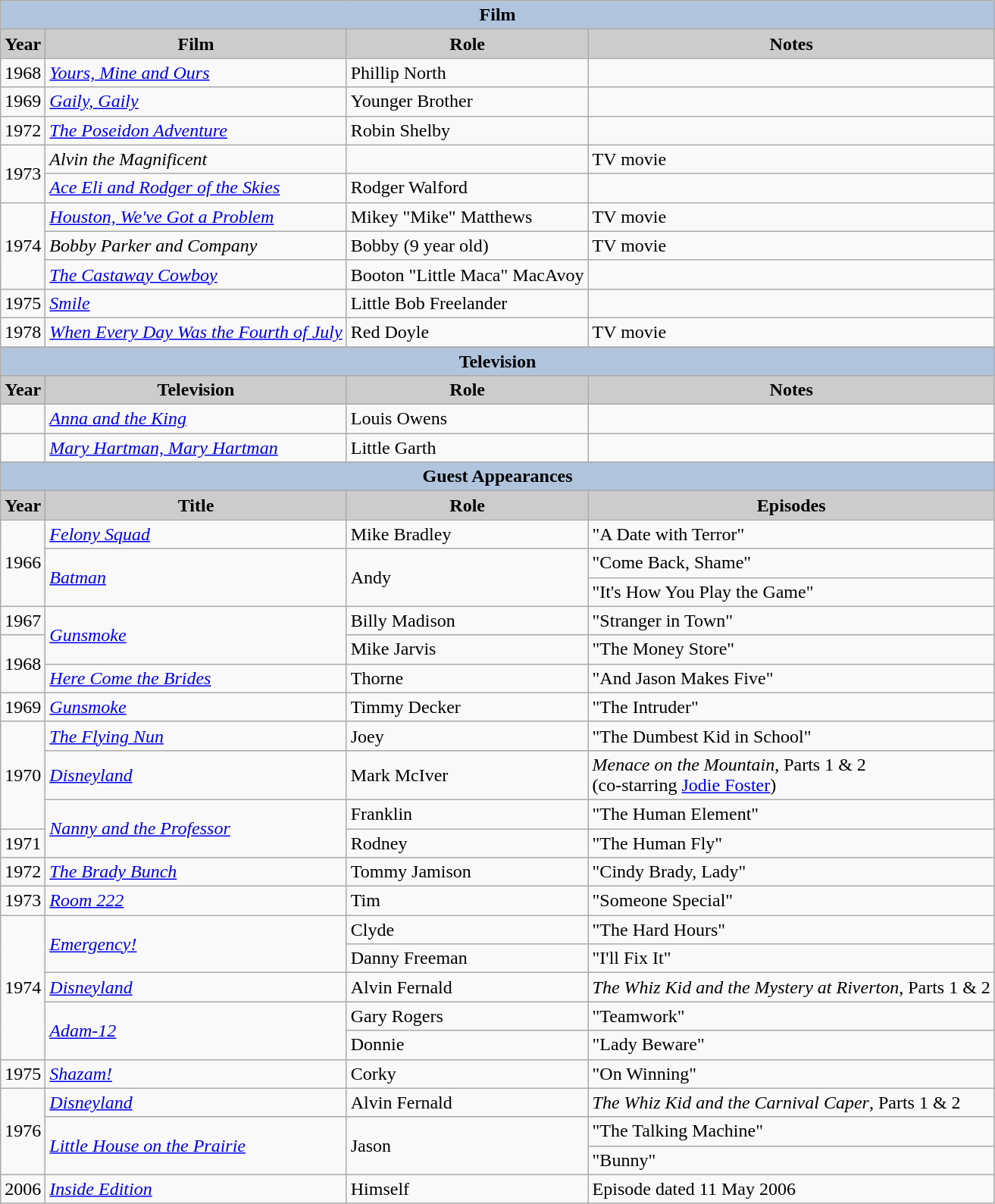<table class="wikitable" style=border="2" cellpadding="4" background: #f9f9f9;>
<tr align="center">
<th colspan=4 style="background:#B0C4DE;">Film</th>
</tr>
<tr align="center">
<th style="background: #CCCCCC;">Year</th>
<th style="background: #CCCCCC;">Film</th>
<th style="background: #CCCCCC;">Role</th>
<th style="background: #CCCCCC;">Notes</th>
</tr>
<tr>
<td rowspan="1">1968</td>
<td><em><a href='#'>Yours, Mine and Ours</a></em></td>
<td>Phillip North</td>
<td></td>
</tr>
<tr>
<td>1969</td>
<td><em><a href='#'>Gaily, Gaily</a></em></td>
<td>Younger Brother</td>
<td></td>
</tr>
<tr>
<td rowspan="1">1972</td>
<td><em><a href='#'>The Poseidon Adventure</a></em></td>
<td>Robin Shelby</td>
<td></td>
</tr>
<tr>
<td rowspan="2">1973</td>
<td><em>Alvin the Magnificent</em></td>
<td></td>
<td>TV movie</td>
</tr>
<tr>
<td><em><a href='#'>Ace Eli and Rodger of the Skies</a></em></td>
<td>Rodger Walford</td>
<td></td>
</tr>
<tr>
<td rowspan="3">1974</td>
<td><em><a href='#'>Houston, We've Got a Problem</a></em></td>
<td>Mikey "Mike" Matthews</td>
<td>TV movie</td>
</tr>
<tr>
<td><em>Bobby Parker and Company</em></td>
<td>Bobby (9 year old)</td>
<td>TV movie</td>
</tr>
<tr>
<td><em><a href='#'>The Castaway Cowboy</a></em></td>
<td>Booton "Little Maca" MacAvoy</td>
<td></td>
</tr>
<tr>
<td rowspan="1">1975</td>
<td><em><a href='#'>Smile</a></em></td>
<td>Little Bob Freelander</td>
<td></td>
</tr>
<tr>
<td>1978</td>
<td><em><a href='#'>When Every Day Was the Fourth of July</a></em></td>
<td>Red Doyle</td>
<td>TV movie</td>
</tr>
<tr>
</tr>
<tr align="center">
<th colspan=4 style="background:#B0C4DE;">Television</th>
</tr>
<tr align="center">
<th style="background: #CCCCCC;">Year</th>
<th style="background: #CCCCCC;">Television</th>
<th style="background: #CCCCCC;">Role</th>
<th style="background: #CCCCCC;">Notes</th>
</tr>
<tr>
<td></td>
<td><em><a href='#'>Anna and the King</a></em></td>
<td>Louis Owens</td>
</tr>
<tr>
<td></td>
<td><em><a href='#'>Mary Hartman, Mary Hartman</a></em></td>
<td>Little Garth</td>
<td></td>
</tr>
<tr>
</tr>
<tr align="center">
<th colspan=4 style="background:#B0C4DE;">Guest Appearances</th>
</tr>
<tr align="center">
<th style="background: #CCCCCC;">Year</th>
<th style="background: #CCCCCC;">Title</th>
<th style="background: #CCCCCC;">Role</th>
<th style="background: #CCCCCC;">Episodes</th>
</tr>
<tr>
<td rowspan="3">1966</td>
<td><em><a href='#'>Felony Squad</a></em></td>
<td>Mike Bradley</td>
<td>"A Date with Terror"</td>
</tr>
<tr>
<td rowspan="2"><em><a href='#'>Batman</a></em></td>
<td rowspan="2">Andy</td>
<td>"Come Back, Shame"</td>
</tr>
<tr>
<td>"It's How You Play the Game"</td>
</tr>
<tr>
<td>1967</td>
<td rowspan="2"><em><a href='#'>Gunsmoke</a></em></td>
<td>Billy Madison</td>
<td>"Stranger in Town"</td>
</tr>
<tr>
<td rowspan="2">1968</td>
<td>Mike Jarvis</td>
<td>"The Money Store"</td>
</tr>
<tr>
<td><em><a href='#'>Here Come the Brides</a></em></td>
<td>Thorne</td>
<td>"And Jason Makes Five"</td>
</tr>
<tr>
<td rowspan="1">1969</td>
<td><em><a href='#'>Gunsmoke</a></em></td>
<td>Timmy Decker</td>
<td>"The Intruder"</td>
</tr>
<tr>
<td rowspan="3">1970</td>
<td><em><a href='#'>The Flying Nun</a></em></td>
<td>Joey</td>
<td>"The Dumbest Kid in School"</td>
</tr>
<tr>
<td><em><a href='#'>Disneyland</a></em></td>
<td>Mark McIver</td>
<td><em>Menace on the Mountain</em>, Parts 1 & 2<br>(co-starring <a href='#'>Jodie Foster</a>)</td>
</tr>
<tr>
<td rowspan="2"><em><a href='#'>Nanny and the Professor</a></em></td>
<td>Franklin</td>
<td>"The Human Element"</td>
</tr>
<tr>
<td>1971</td>
<td>Rodney</td>
<td>"The Human Fly"</td>
</tr>
<tr>
<td>1972</td>
<td><em><a href='#'>The Brady Bunch</a></em></td>
<td>Tommy Jamison</td>
<td>"Cindy Brady, Lady"</td>
</tr>
<tr>
<td>1973</td>
<td><em><a href='#'>Room 222</a></em></td>
<td>Tim</td>
<td>"Someone Special"</td>
</tr>
<tr>
<td rowspan="5">1974</td>
<td rowspan="2"><em><a href='#'>Emergency!</a></em></td>
<td>Clyde</td>
<td>"The Hard Hours"</td>
</tr>
<tr>
<td>Danny Freeman</td>
<td>"I'll Fix It"</td>
</tr>
<tr>
<td><em><a href='#'>Disneyland</a></em></td>
<td>Alvin Fernald</td>
<td><em>The Whiz Kid and the Mystery at Riverton</em>, Parts 1 & 2</td>
</tr>
<tr>
<td rowspan="2"><em><a href='#'>Adam-12</a></em></td>
<td>Gary Rogers</td>
<td>"Teamwork"</td>
</tr>
<tr>
<td>Donnie</td>
<td>"Lady Beware"</td>
</tr>
<tr>
<td rowspan="1">1975</td>
<td><em><a href='#'>Shazam!</a></em></td>
<td>Corky</td>
<td>"On Winning"</td>
</tr>
<tr>
<td rowspan="3">1976</td>
<td><em><a href='#'>Disneyland</a></em></td>
<td>Alvin Fernald</td>
<td><em>The Whiz Kid and the Carnival Caper</em>, Parts 1 & 2</td>
</tr>
<tr>
<td rowspan="2"><em><a href='#'>Little House on the Prairie</a></em></td>
<td rowspan="2">Jason</td>
<td>"The Talking Machine"</td>
</tr>
<tr>
<td>"Bunny"</td>
</tr>
<tr>
<td>2006</td>
<td><em><a href='#'>Inside Edition</a></em></td>
<td>Himself</td>
<td>Episode dated 11 May 2006</td>
</tr>
</table>
